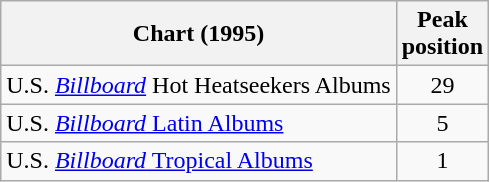<table class="wikitable">
<tr>
<th align="left">Chart (1995)</th>
<th align="left">Peak<br>position</th>
</tr>
<tr>
<td align="left">U.S. <em><a href='#'>Billboard</a></em> Hot Heatseekers Albums</td>
<td style="text-align:center;">29</td>
</tr>
<tr>
<td align="left">U.S. <a href='#'><em>Billboard</em> Latin Albums</a></td>
<td style="text-align:center;">5</td>
</tr>
<tr>
<td align="left">U.S. <a href='#'><em>Billboard</em> Tropical Albums</a></td>
<td style="text-align:center;">1</td>
</tr>
</table>
